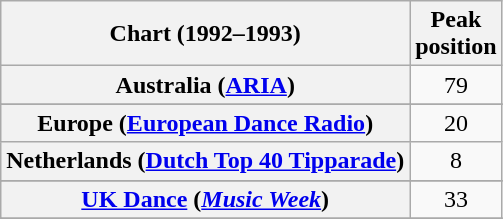<table class="wikitable sortable plainrowheaders" style="text-align:center;">
<tr>
<th scope"col">Chart (1992–1993)</th>
<th scope"col">Peak<br>position</th>
</tr>
<tr>
<th scope="row">Australia (<a href='#'>ARIA</a>)</th>
<td style="text-align:center;">79</td>
</tr>
<tr>
</tr>
<tr>
</tr>
<tr>
<th scope="row">Europe (<a href='#'>European Dance Radio</a>)</th>
<td style="text-align:center;">20</td>
</tr>
<tr>
<th scope="row">Netherlands (<a href='#'>Dutch Top 40 Tipparade</a>)</th>
<td style="text-align:center;">8</td>
</tr>
<tr>
</tr>
<tr>
</tr>
<tr>
</tr>
<tr>
<th scope="row"><a href='#'>UK Dance</a> (<em><a href='#'>Music Week</a></em>)</th>
<td style="text-align:center;">33</td>
</tr>
<tr>
</tr>
<tr>
</tr>
<tr>
</tr>
<tr>
</tr>
<tr>
</tr>
</table>
